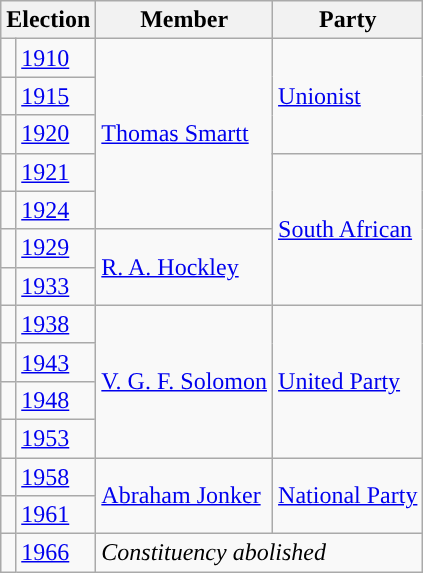<table class="wikitable">
<tr>
<th colspan="2">Election</th>
<th>Member</th>
<th>Party</th>
</tr>
<tr>
<td style="background-color: "></td>
<td><a href='#'>1910</a></td>
<td rowspan="5"><a href='#'>Thomas Smartt</a></td>
<td rowspan="3"><a href='#'>Unionist</a></td>
</tr>
<tr>
<td style="background-color: "></td>
<td><a href='#'>1915</a></td>
</tr>
<tr>
<td style="background-color: "></td>
<td><a href='#'>1920</a></td>
</tr>
<tr>
<td style="background-color: "></td>
<td><a href='#'>1921</a></td>
<td rowspan="4"><a href='#'>South African</a></td>
</tr>
<tr>
<td style="background-color: "></td>
<td><a href='#'>1924</a></td>
</tr>
<tr>
<td style="background-color: "></td>
<td><a href='#'>1929</a></td>
<td rowspan="2"><a href='#'>R. A. Hockley</a></td>
</tr>
<tr>
<td style="background-color: "></td>
<td><a href='#'>1933</a></td>
</tr>
<tr>
<td style="background-color: "></td>
<td><a href='#'>1938</a></td>
<td rowspan="4"><a href='#'>V. G. F. Solomon</a></td>
<td rowspan="4"><a href='#'>United Party</a></td>
</tr>
<tr>
<td style="background-color: "></td>
<td><a href='#'>1943</a></td>
</tr>
<tr>
<td style="background-color: "></td>
<td><a href='#'>1948</a></td>
</tr>
<tr>
<td style="background-color: "></td>
<td><a href='#'>1953</a></td>
</tr>
<tr>
<td style="background-color: "></td>
<td><a href='#'>1958</a></td>
<td rowspan="2"><a href='#'>Abraham Jonker</a></td>
<td rowspan="2"><a href='#'>National Party</a></td>
</tr>
<tr>
<td style="background-color: "></td>
<td><a href='#'>1961</a></td>
</tr>
<tr>
<td style="background-color: "></td>
<td><a href='#'>1966</a></td>
<td colspan="2"><em>Constituency abolished</em></td>
</tr>
</table>
